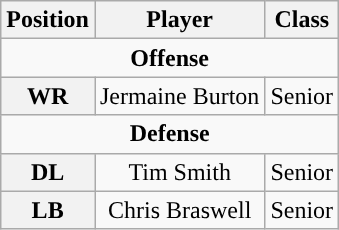<table class="wikitable">
<tr>
<th>Position</th>
<th>Player</th>
<th>Class</th>
</tr>
<tr>
<td colspan="4" style="text-align:center; "><strong>Offense</strong></td>
</tr>
<tr style="text-align:center;">
<th rowspan="1">WR</th>
<td>Jermaine Burton</td>
<td>Senior</td>
</tr>
<tr>
<td colspan="4" style="text-align:center; "><strong>Defense</strong></td>
</tr>
<tr style="text-align:center;">
<th rowspan="1">DL</th>
<td>Tim Smith</td>
<td>Senior</td>
</tr>
<tr style="text-align:center;">
<th rowspan="1">LB</th>
<td>Chris Braswell</td>
<td>Senior</td>
</tr>
</table>
